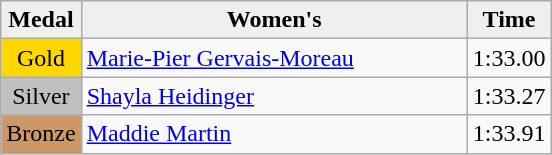<table class="wikitable" style="text-align:center">
<tr bgcolor="#efefef">
<td><strong>Medal</strong></td>
<td width="250"><strong>Women's</strong></td>
<td><strong>Time</strong></td>
</tr>
<tr>
<td bgcolor="gold">Gold</td>
<td style="text-align:left"> <a href='#'>Marie-Pier Gervais-Moreau</a></td>
<td>1:33.00</td>
</tr>
<tr>
<td bgcolor="silver">Silver</td>
<td style="text-align:left"> <a href='#'>Shayla Heidinger</a></td>
<td>1:33.27</td>
</tr>
<tr>
<td bgcolor="CC9966">Bronze</td>
<td style="text-align:left"> <a href='#'>Maddie Martin</a></td>
<td>1:33.91</td>
</tr>
</table>
